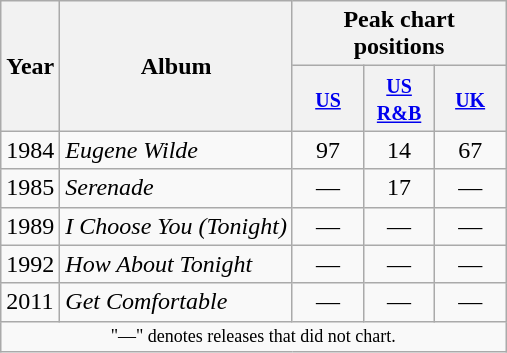<table class="wikitable">
<tr>
<th scope="col" rowspan="2">Year</th>
<th scope="col" rowspan="2">Album</th>
<th scope="col" colspan="3">Peak chart positions</th>
</tr>
<tr>
<th style="width:40px;"><small><a href='#'>US</a></small><br></th>
<th style="width:40px;"><small><a href='#'>US R&B</a></small><br></th>
<th style="width:40px;"><small><a href='#'>UK</a></small><br></th>
</tr>
<tr>
<td>1984</td>
<td><em>Eugene Wilde</em></td>
<td align=center>97</td>
<td align=center>14</td>
<td align=center>67</td>
</tr>
<tr>
<td>1985</td>
<td><em>Serenade</em></td>
<td align=center>—</td>
<td align=center>17</td>
<td align=center>—</td>
</tr>
<tr>
<td>1989</td>
<td><em>I Choose You (Tonight)</em></td>
<td align=center>—</td>
<td align=center>—</td>
<td align=center>—</td>
</tr>
<tr>
<td>1992</td>
<td><em>How About Tonight</em></td>
<td align=center>—</td>
<td align=center>—</td>
<td align=center>—</td>
</tr>
<tr>
<td>2011</td>
<td><em>Get Comfortable</em></td>
<td align=center>—</td>
<td align=center>—</td>
<td align=center>—</td>
</tr>
<tr>
<td colspan="5" style="text-align:center; font-size:9pt;">"—" denotes releases that did not chart.</td>
</tr>
</table>
